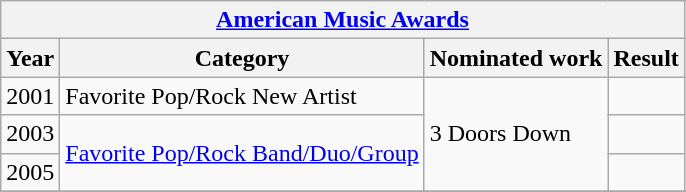<table class="wikitable">
<tr>
<th colspan=4><a href='#'>American Music Awards</a></th>
</tr>
<tr>
<th>Year</th>
<th>Category</th>
<th>Nominated work</th>
<th>Result</th>
</tr>
<tr>
<td>2001</td>
<td>Favorite Pop/Rock New Artist</td>
<td rowspan=3>3 Doors Down</td>
<td></td>
</tr>
<tr>
<td>2003</td>
<td rowspan=2><a href='#'>Favorite Pop/Rock Band/Duo/Group</a></td>
<td></td>
</tr>
<tr>
<td>2005</td>
<td></td>
</tr>
<tr>
</tr>
</table>
